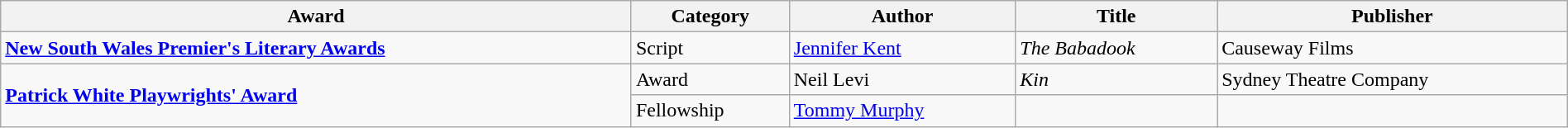<table class="wikitable" width=100%>
<tr>
<th>Award</th>
<th>Category</th>
<th>Author</th>
<th>Title</th>
<th>Publisher</th>
</tr>
<tr>
<td><strong><a href='#'>New South Wales Premier's Literary Awards</a></strong></td>
<td>Script</td>
<td><a href='#'>Jennifer Kent</a></td>
<td><em>The Babadook</em></td>
<td>Causeway Films</td>
</tr>
<tr>
<td rowspan=2><strong><a href='#'>Patrick White Playwrights' Award</a></strong></td>
<td>Award</td>
<td>Neil Levi</td>
<td><em>Kin</em></td>
<td>Sydney Theatre Company</td>
</tr>
<tr>
<td>Fellowship</td>
<td><a href='#'>Tommy Murphy</a></td>
<td></td>
<td></td>
</tr>
</table>
